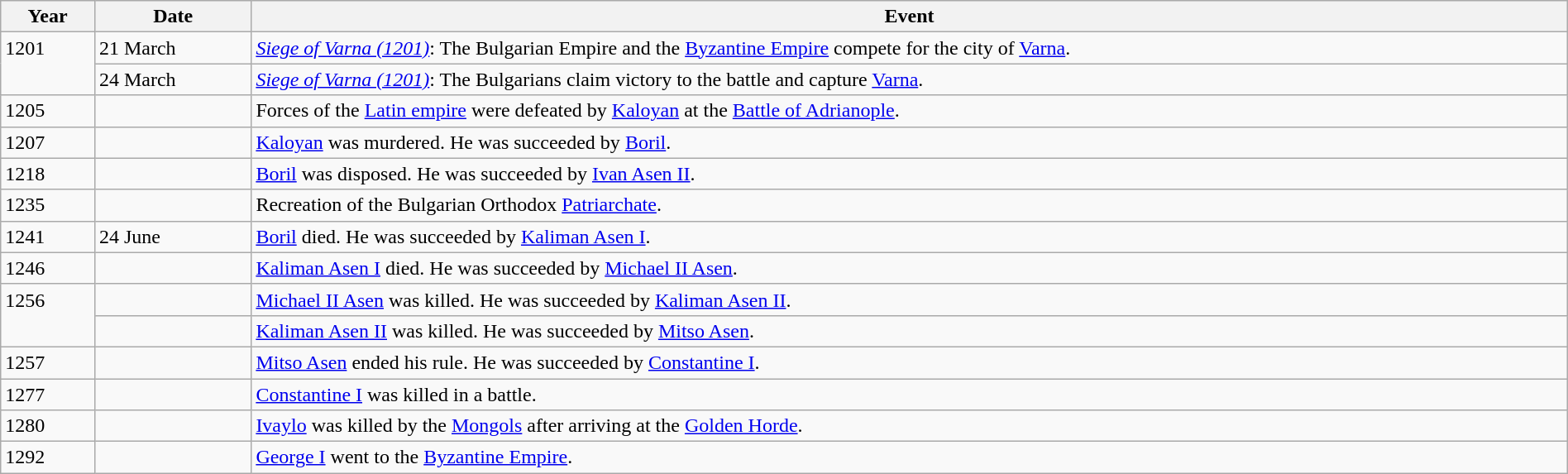<table class="wikitable" width="100%">
<tr>
<th style="width:6%">Year</th>
<th style="width:10%">Date</th>
<th>Event</th>
</tr>
<tr>
<td rowspan="2" valign="top">1201</td>
<td>21 March</td>
<td><em><a href='#'>Siege of Varna (1201)</a></em>: The Bulgarian Empire and the <a href='#'>Byzantine Empire</a> compete for the city of <a href='#'>Varna</a>.</td>
</tr>
<tr>
<td>24 March</td>
<td><em><a href='#'>Siege of Varna (1201)</a></em>: The Bulgarians claim victory to the battle and capture <a href='#'>Varna</a>.</td>
</tr>
<tr>
<td>1205</td>
<td></td>
<td>Forces of the <a href='#'>Latin empire</a> were defeated by <a href='#'>Kaloyan</a> at the <a href='#'>Battle of Adrianople</a>.</td>
</tr>
<tr>
<td>1207</td>
<td></td>
<td><a href='#'>Kaloyan</a> was murdered. He was succeeded by <a href='#'>Boril</a>.</td>
</tr>
<tr>
<td>1218</td>
<td></td>
<td><a href='#'>Boril</a> was disposed. He was succeeded by <a href='#'>Ivan Asen II</a>.</td>
</tr>
<tr>
<td>1235</td>
<td></td>
<td>Recreation of the Bulgarian Orthodox <a href='#'>Patriarchate</a>.</td>
</tr>
<tr>
<td>1241</td>
<td>24 June</td>
<td><a href='#'>Boril</a> died. He was succeeded by <a href='#'>Kaliman Asen I</a>.</td>
</tr>
<tr>
<td>1246</td>
<td></td>
<td><a href='#'>Kaliman Asen I</a> died. He was succeeded by <a href='#'>Michael II Asen</a>.</td>
</tr>
<tr>
<td rowspan="2" valign="top">1256</td>
<td></td>
<td><a href='#'>Michael II Asen</a> was killed. He was succeeded by <a href='#'>Kaliman Asen II</a>.</td>
</tr>
<tr>
<td></td>
<td><a href='#'>Kaliman Asen II</a> was killed. He was succeeded by <a href='#'>Mitso Asen</a>.</td>
</tr>
<tr>
<td>1257</td>
<td></td>
<td><a href='#'>Mitso Asen</a> ended his rule. He was succeeded by <a href='#'>Constantine I</a>.</td>
</tr>
<tr>
<td>1277</td>
<td></td>
<td><a href='#'>Constantine I</a> was killed in a battle.</td>
</tr>
<tr>
<td>1280</td>
<td></td>
<td><a href='#'>Ivaylo</a> was killed by the <a href='#'>Mongols</a> after arriving at the <a href='#'>Golden Horde</a>.</td>
</tr>
<tr>
<td>1292</td>
<td></td>
<td><a href='#'>George I</a> went to the <a href='#'>Byzantine Empire</a>.</td>
</tr>
</table>
